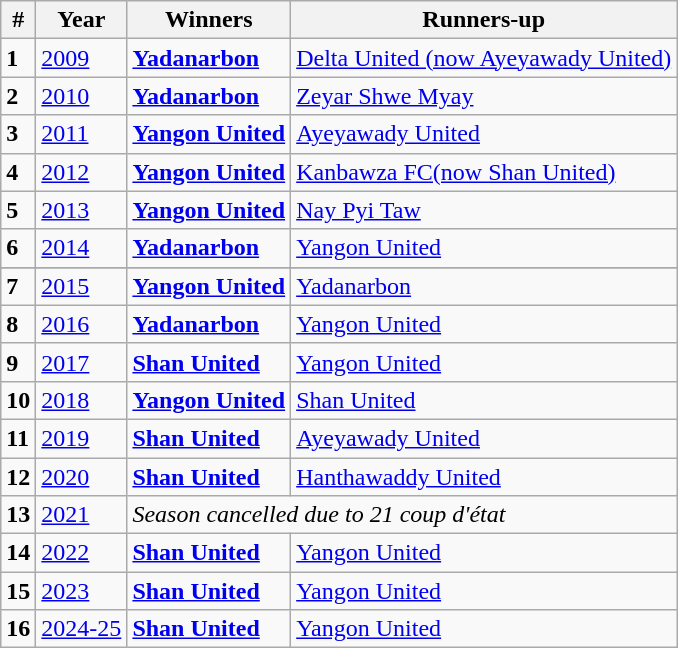<table class="wikitable" style="text-align:left">
<tr>
<th>#</th>
<th>Year</th>
<th>Winners</th>
<th>Runners-up</th>
</tr>
<tr>
<td><strong>1</strong></td>
<td><a href='#'>2009</a></td>
<td><strong><a href='#'>Yadanarbon</a></strong></td>
<td><a href='#'>Delta United (now Ayeyawady United)</a></td>
</tr>
<tr>
<td><strong>2</strong></td>
<td><a href='#'>2010</a></td>
<td><strong><a href='#'>Yadanarbon</a></strong></td>
<td><a href='#'>Zeyar Shwe Myay</a></td>
</tr>
<tr>
<td><strong>3</strong></td>
<td><a href='#'>2011</a></td>
<td><strong><a href='#'>Yangon United</a></strong></td>
<td><a href='#'>Ayeyawady United</a></td>
</tr>
<tr>
<td><strong>4</strong></td>
<td><a href='#'>2012</a></td>
<td><strong><a href='#'>Yangon United</a></strong></td>
<td><a href='#'> Kanbawza FC(now Shan United)</a></td>
</tr>
<tr>
<td><strong>5</strong></td>
<td><a href='#'>2013</a></td>
<td><strong><a href='#'>Yangon United</a></strong></td>
<td><a href='#'>Nay Pyi Taw</a></td>
</tr>
<tr>
<td><strong>6</strong></td>
<td><a href='#'>2014</a></td>
<td><strong><a href='#'>Yadanarbon</a></strong></td>
<td><a href='#'>Yangon United</a></td>
</tr>
<tr>
</tr>
<tr>
<td><strong>7</strong></td>
<td><a href='#'>2015</a></td>
<td><strong><a href='#'>Yangon United</a></strong></td>
<td><a href='#'>Yadanarbon</a></td>
</tr>
<tr>
<td><strong>8</strong></td>
<td><a href='#'>2016</a></td>
<td><strong><a href='#'>Yadanarbon</a></strong></td>
<td><a href='#'>Yangon United</a></td>
</tr>
<tr>
<td><strong>9</strong></td>
<td><a href='#'>2017</a></td>
<td><strong><a href='#'>Shan United</a></strong></td>
<td><a href='#'>Yangon United</a></td>
</tr>
<tr>
<td><strong>10</strong></td>
<td><a href='#'>2018</a></td>
<td><strong><a href='#'>Yangon United</a></strong></td>
<td><a href='#'>Shan United</a></td>
</tr>
<tr>
<td><strong>11</strong></td>
<td><a href='#'>2019</a></td>
<td><strong><a href='#'>Shan United</a></strong></td>
<td><a href='#'>Ayeyawady United</a></td>
</tr>
<tr>
<td><strong>12</strong></td>
<td><a href='#'>2020</a></td>
<td><strong><a href='#'>Shan United</a></strong></td>
<td><a href='#'>Hanthawaddy United</a></td>
</tr>
<tr>
<td><strong>13</strong></td>
<td><a href='#'>2021</a></td>
<td colspan=2><em>Season cancelled due to 21 coup d'état</em></td>
</tr>
<tr>
<td><strong>14</strong></td>
<td><a href='#'>2022</a></td>
<td><strong><a href='#'>Shan United</a></strong></td>
<td><a href='#'>Yangon United</a></td>
</tr>
<tr>
<td><strong>15</strong></td>
<td><a href='#'>2023</a></td>
<td><strong><a href='#'>Shan United</a></strong></td>
<td><a href='#'>Yangon United</a></td>
</tr>
<tr>
<td><strong>16</strong></td>
<td><a href='#'>2024-25</a></td>
<td><strong><a href='#'>Shan United</a></strong></td>
<td><a href='#'>Yangon United</a></td>
</tr>
</table>
